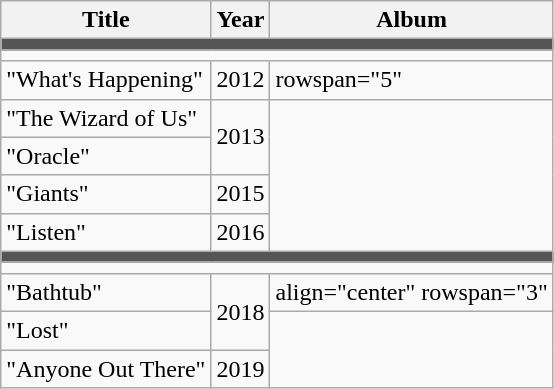<table class="wikitable">
<tr>
<th align="center">Title</th>
<th align="center">Year</th>
<th align="center">Album</th>
</tr>
<tr>
<td colspan="3" style="background:#555;"></td>
</tr>
<tr>
<td colspan="3"></td>
</tr>
<tr>
<td>"What's Happening"</td>
<td align="center">2012</td>
<td>rowspan="5" </td>
</tr>
<tr>
<td>"The Wizard of Us"</td>
<td align="center" rowspan=2>2013</td>
</tr>
<tr>
<td>"Oracle"</td>
</tr>
<tr>
<td>"Giants"</td>
<td align="center">2015</td>
</tr>
<tr>
<td>"Listen"</td>
<td align="center">2016</td>
</tr>
<tr>
<td colspan="3" style="background:#555;"></td>
</tr>
<tr>
<td colspan="3"></td>
</tr>
<tr>
<td>"Bathtub"</td>
<td rowspan="2" align="center">2018</td>
<td>align="center" rowspan="3" </td>
</tr>
<tr>
<td>"Lost"</td>
</tr>
<tr>
<td>"Anyone Out There"</td>
<td align="center">2019</td>
</tr>
</table>
